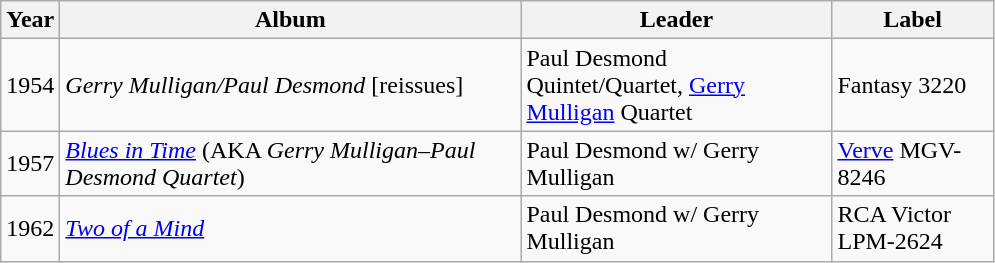<table class="wikitable sortable">
<tr>
<th style="vertical-align:bottom; text-align:center; width:20px;">Year</th>
<th valign="bottom" style="text-align:center; width:300px;">Album</th>
<th style="vertical-align:bottom; text-align:center; width:200px;">Leader</th>
<th style="vertical-align:bottom; text-align:center; width:100px;">Label</th>
</tr>
<tr>
<td>1954</td>
<td><em>Gerry Mulligan/Paul Desmond</em> [reissues]</td>
<td>Paul Desmond Quintet/Quartet, <a href='#'>Gerry Mulligan</a> Quartet</td>
<td>Fantasy 3220</td>
</tr>
<tr>
<td>1957</td>
<td><em><a href='#'>Blues in Time</a></em> (AKA <em>Gerry Mulligan–Paul Desmond Quartet</em>)</td>
<td>Paul Desmond w/ Gerry Mulligan</td>
<td><a href='#'>Verve</a> MGV-8246</td>
</tr>
<tr>
<td>1962</td>
<td><em><a href='#'>Two of a Mind</a></em></td>
<td>Paul Desmond w/ Gerry Mulligan</td>
<td>RCA Victor LPM-2624</td>
</tr>
</table>
